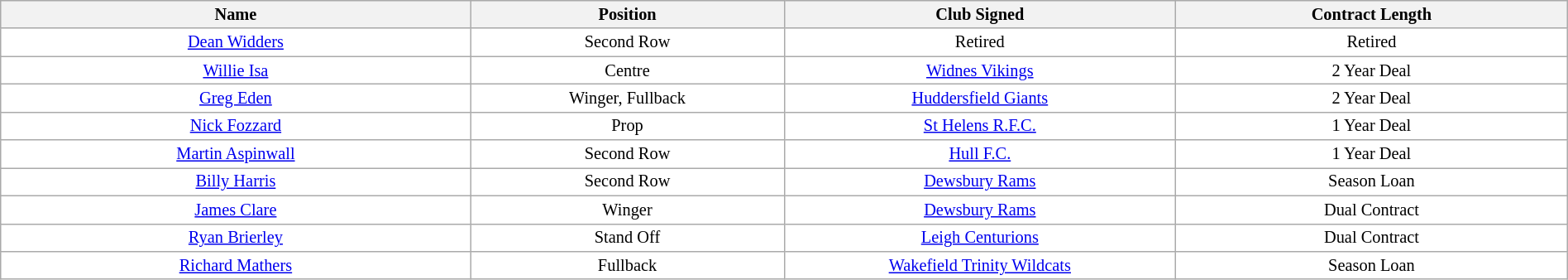<table class="wikitable sortable"  style="width:100%; font-size:85%;">
<tr style="background:#efefef;">
<th width=30%>Name</th>
<th !width=30%>Position</th>
<th width=25%>Club Signed</th>
<th width=25%>Contract Length</th>
</tr>
<tr style="background:#fff;">
<td align=center><a href='#'>Dean Widders</a></td>
<td align=center>Second Row</td>
<td align=center>Retired</td>
<td align=center>Retired</td>
</tr>
<tr style="background:#fff;">
<td align=center><a href='#'>Willie Isa</a></td>
<td align=center>Centre</td>
<td align=center><a href='#'>Widnes Vikings</a></td>
<td align=center>2 Year Deal</td>
</tr>
<tr style="background:#fff;">
<td align=center><a href='#'>Greg Eden</a></td>
<td align=center>Winger, Fullback</td>
<td align=center><a href='#'>Huddersfield Giants</a></td>
<td align=center>2 Year Deal</td>
</tr>
<tr style="background:#fff;">
<td align=center><a href='#'>Nick Fozzard</a></td>
<td align=center>Prop</td>
<td align=center><a href='#'>St Helens R.F.C.</a></td>
<td align=center>1 Year Deal</td>
</tr>
<tr style="background:#fff;">
<td align=center><a href='#'>Martin Aspinwall</a></td>
<td align=center>Second Row</td>
<td align=center><a href='#'>Hull F.C.</a></td>
<td align=center>1 Year Deal</td>
</tr>
<tr style="background:#fff;">
<td align=center><a href='#'>Billy Harris</a></td>
<td align=center>Second Row</td>
<td align=center><a href='#'>Dewsbury Rams</a></td>
<td align=center>Season Loan</td>
</tr>
<tr style="background:#fff;">
<td align=center><a href='#'>James Clare</a></td>
<td align=center>Winger</td>
<td align=center><a href='#'>Dewsbury Rams</a></td>
<td align=center>Dual Contract</td>
</tr>
<tr style="background:#fff;">
<td align=center><a href='#'>Ryan Brierley</a></td>
<td align=center>Stand Off</td>
<td align=center><a href='#'>Leigh Centurions</a></td>
<td align=center>Dual Contract</td>
</tr>
<tr style="background:#fff;">
<td align=center><a href='#'>Richard Mathers</a></td>
<td align=center>Fullback</td>
<td align=center><a href='#'>Wakefield Trinity Wildcats</a></td>
<td align=center>Season Loan</td>
</tr>
</table>
